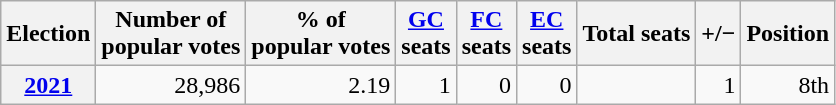<table class="wikitable" style="text-align: right;">
<tr align=center>
<th><strong>Election</strong></th>
<th>Number of<br>popular votes</th>
<th>% of<br>popular votes</th>
<th><a href='#'>GC</a><br>seats</th>
<th><a href='#'>FC</a><br>seats</th>
<th><a href='#'>EC</a><br>seats</th>
<th>Total seats</th>
<th>+/−</th>
<th>Position</th>
</tr>
<tr>
<th><a href='#'>2021</a></th>
<td>28,986</td>
<td>2.19</td>
<td>1</td>
<td>0</td>
<td>0</td>
<td></td>
<td>1</td>
<td>8th</td>
</tr>
</table>
